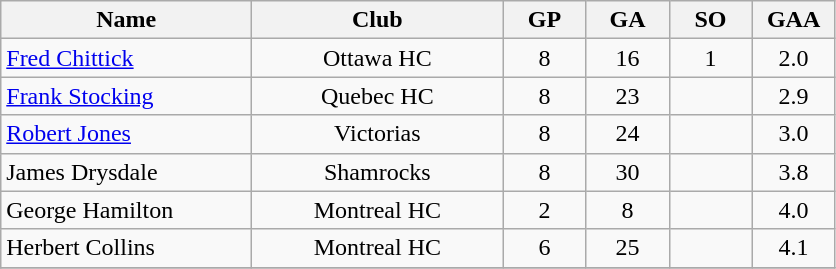<table class="wikitable" style="text-align:center;">
<tr>
<th style="width:10em">Name</th>
<th style="width:10em">Club</th>
<th style="width:3em">GP</th>
<th style="width:3em">GA</th>
<th style="width:3em">SO</th>
<th style="width:3em">GAA</th>
</tr>
<tr>
<td align="left"><a href='#'>Fred Chittick</a></td>
<td>Ottawa HC</td>
<td>8</td>
<td>16</td>
<td>1</td>
<td>2.0</td>
</tr>
<tr>
<td align="left"><a href='#'>Frank Stocking</a></td>
<td>Quebec HC</td>
<td>8</td>
<td center>23</td>
<td></td>
<td>2.9</td>
</tr>
<tr>
<td align="left"><a href='#'>Robert Jones</a></td>
<td>Victorias</td>
<td>8</td>
<td>24</td>
<td></td>
<td>3.0</td>
</tr>
<tr>
<td align="left">James Drysdale</td>
<td>Shamrocks</td>
<td>8</td>
<td>30</td>
<td></td>
<td>3.8</td>
</tr>
<tr>
<td align="left">George Hamilton</td>
<td>Montreal HC</td>
<td>2</td>
<td>8</td>
<td></td>
<td>4.0</td>
</tr>
<tr>
<td align="left">Herbert Collins</td>
<td>Montreal HC</td>
<td>6</td>
<td>25</td>
<td></td>
<td>4.1</td>
</tr>
<tr>
</tr>
</table>
